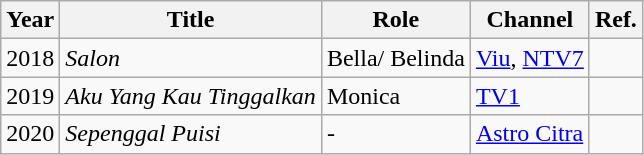<table class="wikitable">
<tr>
<th>Year</th>
<th>Title</th>
<th>Role</th>
<th>Channel</th>
<th>Ref.</th>
</tr>
<tr>
<td>2018</td>
<td><em>Salon</em></td>
<td>Bella/ Belinda</td>
<td><a href='#'>Viu</a>, <a href='#'>NTV7</a></td>
<td></td>
</tr>
<tr>
<td>2019</td>
<td><em>Aku Yang Kau Tinggalkan</em></td>
<td>Monica</td>
<td><a href='#'>TV1</a></td>
<td></td>
</tr>
<tr>
<td>2020</td>
<td><em>Sepenggal Puisi</em></td>
<td>-</td>
<td><a href='#'>Astro Citra</a></td>
<td></td>
</tr>
</table>
